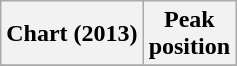<table class="wikitable plainrowheaders">
<tr>
<th scope="col">Chart (2013)</th>
<th scope="col">Peak<br>position</th>
</tr>
<tr>
</tr>
</table>
